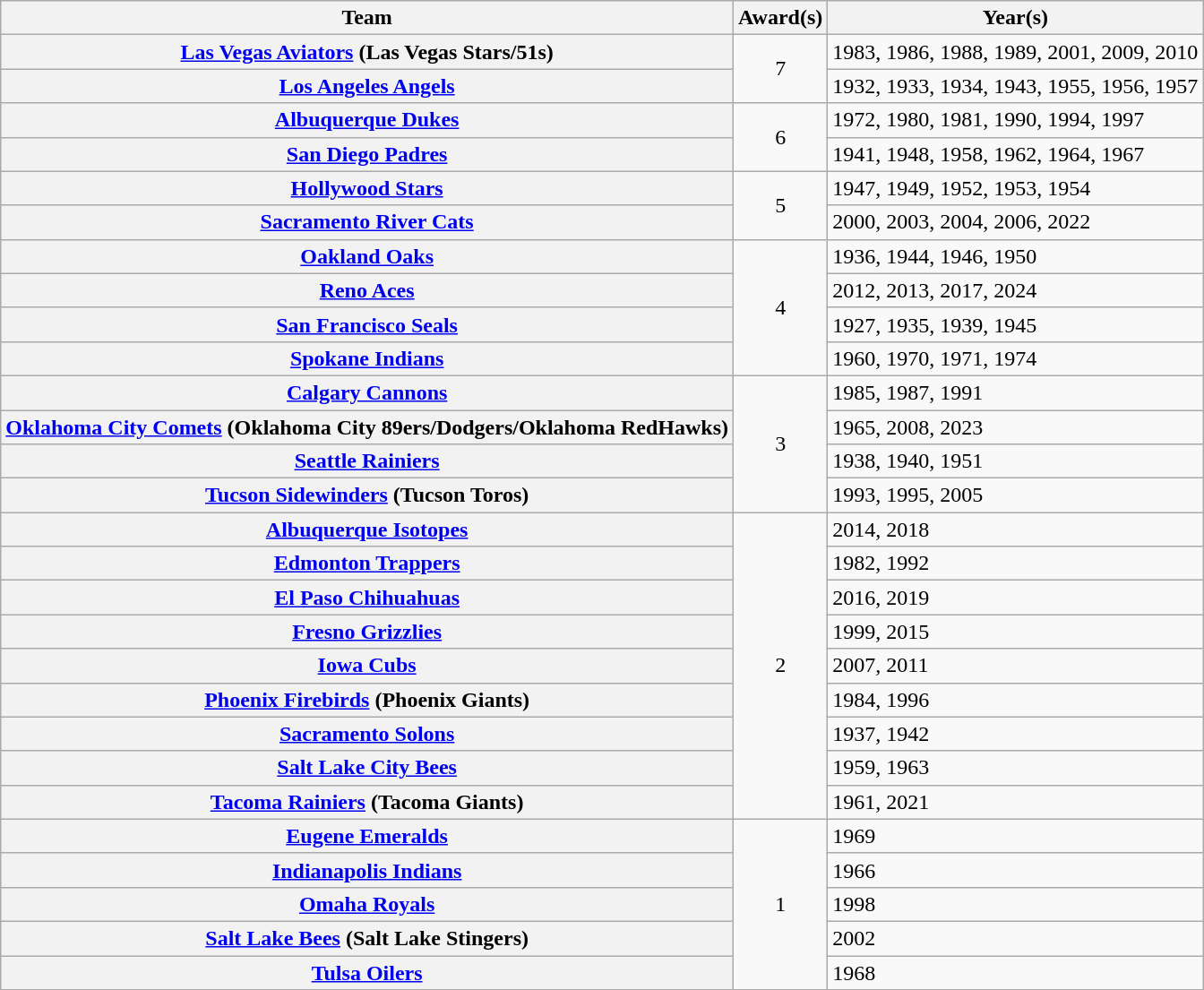<table class="wikitable sortable plainrowheaders" style="text-align:left">
<tr>
<th scope="col">Team</th>
<th scope="col">Award(s)</th>
<th scope="col">Year(s)</th>
</tr>
<tr>
<th scope="row"><strong><a href='#'>Las Vegas Aviators</a></strong> (Las Vegas Stars/51s)</th>
<td style="text-align:center" rowspan="2">7</td>
<td>1983, 1986, 1988, 1989, 2001, 2009, 2010</td>
</tr>
<tr>
<th scope="row"><a href='#'>Los Angeles Angels</a></th>
<td>1932, 1933, 1934, 1943, 1955, 1956, 1957</td>
</tr>
<tr>
<th scope="row"><a href='#'>Albuquerque Dukes</a></th>
<td style="text-align:center" rowspan="2">6</td>
<td>1972, 1980, 1981, 1990, 1994, 1997</td>
</tr>
<tr>
<th scope="row"><a href='#'>San Diego Padres</a></th>
<td>1941, 1948, 1958, 1962, 1964, 1967</td>
</tr>
<tr>
<th scope="row"><a href='#'>Hollywood Stars</a></th>
<td style="text-align:center" rowspan="2">5</td>
<td>1947, 1949, 1952, 1953, 1954</td>
</tr>
<tr>
<th scope="row"><strong><a href='#'>Sacramento River Cats</a></strong></th>
<td>2000, 2003, 2004, 2006, 2022</td>
</tr>
<tr>
<th scope="row"><a href='#'>Oakland Oaks</a></th>
<td style="text-align:center" rowspan="4">4</td>
<td>1936, 1944, 1946, 1950</td>
</tr>
<tr>
<th scope="row"><strong><a href='#'>Reno Aces</a></strong></th>
<td>2012, 2013, 2017, 2024</td>
</tr>
<tr>
<th scope="row"><a href='#'>San Francisco Seals</a></th>
<td>1927, 1935, 1939, 1945</td>
</tr>
<tr>
<th scope="row"><a href='#'>Spokane Indians</a></th>
<td>1960, 1970, 1971, 1974</td>
</tr>
<tr>
<th scope="row"><a href='#'>Calgary Cannons</a></th>
<td style="text-align:center" rowspan="4">3</td>
<td>1985, 1987, 1991</td>
</tr>
<tr>
<th scope="row"><strong><a href='#'>Oklahoma City Comets</a></strong> (Oklahoma City 89ers/Dodgers/Oklahoma RedHawks)</th>
<td>1965, 2008, 2023</td>
</tr>
<tr>
<th scope="row"><a href='#'>Seattle Rainiers</a></th>
<td>1938, 1940, 1951</td>
</tr>
<tr>
<th scope="row"><a href='#'>Tucson Sidewinders</a> (Tucson Toros)</th>
<td>1993, 1995, 2005</td>
</tr>
<tr>
<th scope="row"><strong><a href='#'>Albuquerque Isotopes</a></strong></th>
<td style="text-align:center" rowspan="9">2</td>
<td>2014, 2018</td>
</tr>
<tr>
<th scope="row"><a href='#'>Edmonton Trappers</a></th>
<td>1982, 1992</td>
</tr>
<tr>
<th scope="row"><strong><a href='#'>El Paso Chihuahuas</a></strong></th>
<td>2016, 2019</td>
</tr>
<tr>
<th scope="row"><a href='#'>Fresno Grizzlies</a></th>
<td>1999, 2015</td>
</tr>
<tr>
<th scope="row"><a href='#'>Iowa Cubs</a></th>
<td>2007, 2011</td>
</tr>
<tr>
<th scope="row"><a href='#'>Phoenix Firebirds</a> (Phoenix Giants)</th>
<td>1984, 1996</td>
</tr>
<tr>
<th scope="row"><a href='#'>Sacramento Solons</a></th>
<td>1937, 1942</td>
</tr>
<tr>
<th scope="row"><a href='#'>Salt Lake City Bees</a></th>
<td>1959, 1963</td>
</tr>
<tr>
<th scope="row"><strong><a href='#'>Tacoma Rainiers</a></strong> (Tacoma Giants)</th>
<td>1961, 2021</td>
</tr>
<tr>
<th scope="row"><a href='#'>Eugene Emeralds</a></th>
<td style="text-align:center" rowspan="5">1</td>
<td>1969</td>
</tr>
<tr>
<th scope="row"><a href='#'>Indianapolis Indians</a></th>
<td>1966</td>
</tr>
<tr>
<th scope="row"><a href='#'>Omaha Royals</a></th>
<td>1998</td>
</tr>
<tr>
<th scope="row"><strong><a href='#'>Salt Lake Bees</a></strong> (Salt Lake Stingers)</th>
<td>2002</td>
</tr>
<tr>
<th scope="row"><a href='#'>Tulsa Oilers</a></th>
<td>1968</td>
</tr>
</table>
